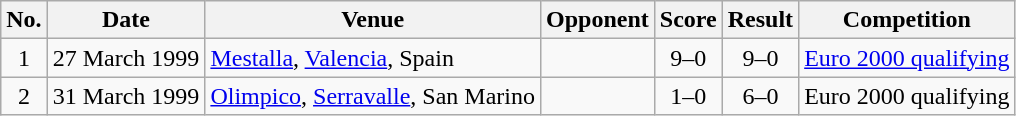<table class="wikitable sortable">
<tr>
<th scope="col">No.</th>
<th scope="col">Date</th>
<th scope="col">Venue</th>
<th scope="col">Opponent</th>
<th scope="col">Score</th>
<th scope="col">Result</th>
<th scope="col">Competition</th>
</tr>
<tr>
<td align="center">1</td>
<td>27 March 1999</td>
<td><a href='#'>Mestalla</a>, <a href='#'>Valencia</a>, Spain</td>
<td></td>
<td align="center">9–0</td>
<td align="center">9–0</td>
<td><a href='#'>Euro 2000 qualifying</a></td>
</tr>
<tr>
<td align="center">2</td>
<td>31 March 1999</td>
<td><a href='#'>Olimpico</a>, <a href='#'>Serravalle</a>, San Marino</td>
<td></td>
<td align="center">1–0</td>
<td align="center">6–0</td>
<td>Euro 2000 qualifying</td>
</tr>
</table>
